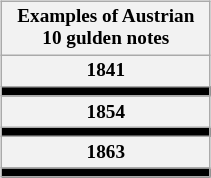<table class="wikitable" style="font-size: 80%" align="right" width="140px">
<tr>
<th colspan="1">Examples of Austrian 10 gulden notes</th>
</tr>
<tr>
<th>1841</th>
</tr>
<tr>
<td align="center" bgcolor="#000000"></td>
</tr>
<tr>
<th>1854</th>
</tr>
<tr>
<td align="center" bgcolor="#000000"></td>
</tr>
<tr>
<th>1863</th>
</tr>
<tr>
<td align="center" bgcolor="#000000"></td>
</tr>
</table>
